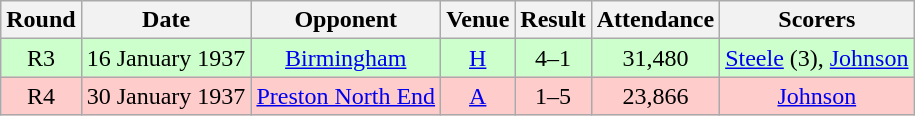<table class="wikitable" style="font-size:100%; text-align:center">
<tr>
<th>Round</th>
<th>Date</th>
<th>Opponent</th>
<th>Venue</th>
<th>Result</th>
<th>Attendance</th>
<th>Scorers</th>
</tr>
<tr style="background-color: #CCFFCC;">
<td>R3</td>
<td>16 January 1937</td>
<td><a href='#'>Birmingham</a></td>
<td><a href='#'>H</a></td>
<td>4–1</td>
<td>31,480</td>
<td><a href='#'>Steele</a> (3), <a href='#'>Johnson</a></td>
</tr>
<tr style="background-color: #FFCCCC;">
<td>R4</td>
<td>30 January 1937</td>
<td><a href='#'>Preston North End</a></td>
<td><a href='#'>A</a></td>
<td>1–5</td>
<td>23,866</td>
<td><a href='#'>Johnson</a></td>
</tr>
</table>
